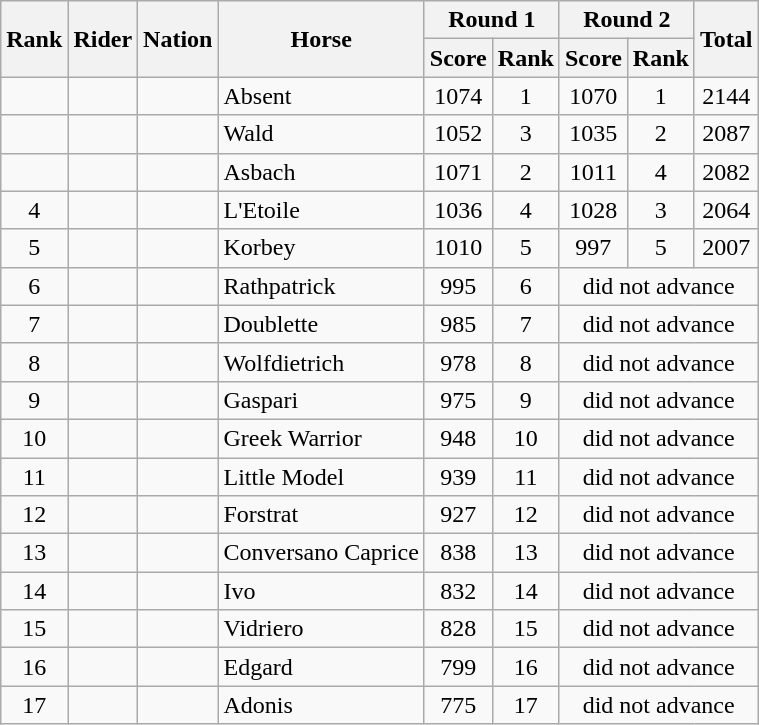<table class="wikitable sortable" style="text-align:center">
<tr>
<th rowspan=2>Rank</th>
<th rowspan=2>Rider</th>
<th rowspan=2>Nation</th>
<th rowspan=2>Horse</th>
<th colspan=2>Round 1</th>
<th colspan=2>Round 2</th>
<th rowspan=2>Total</th>
</tr>
<tr>
<th>Score</th>
<th>Rank</th>
<th>Score</th>
<th>Rank</th>
</tr>
<tr>
<td></td>
<td align=left></td>
<td align=left></td>
<td align=left>Absent</td>
<td>1074</td>
<td>1</td>
<td>1070</td>
<td>1</td>
<td>2144</td>
</tr>
<tr>
<td></td>
<td align=left></td>
<td align=left></td>
<td align=left>Wald</td>
<td>1052</td>
<td>3</td>
<td>1035</td>
<td>2</td>
<td>2087</td>
</tr>
<tr>
<td></td>
<td align=left></td>
<td align=left></td>
<td align=left>Asbach</td>
<td>1071</td>
<td>2</td>
<td>1011</td>
<td>4</td>
<td>2082</td>
</tr>
<tr>
<td>4</td>
<td align=left></td>
<td align=left></td>
<td align=left>L'Etoile</td>
<td>1036</td>
<td>4</td>
<td>1028</td>
<td>3</td>
<td>2064</td>
</tr>
<tr>
<td>5</td>
<td align=left></td>
<td align=left></td>
<td align=left>Korbey</td>
<td>1010</td>
<td>5</td>
<td>997</td>
<td>5</td>
<td>2007</td>
</tr>
<tr>
<td>6</td>
<td align=left></td>
<td align=left></td>
<td align=left>Rathpatrick</td>
<td>995</td>
<td>6</td>
<td colspan=3>did not advance</td>
</tr>
<tr>
<td>7</td>
<td align=left></td>
<td align=left></td>
<td align=left>Doublette</td>
<td>985</td>
<td>7</td>
<td colspan=3>did not advance</td>
</tr>
<tr>
<td>8</td>
<td align=left></td>
<td align=left></td>
<td align=left>Wolfdietrich</td>
<td>978</td>
<td>8</td>
<td colspan=3>did not advance</td>
</tr>
<tr>
<td>9</td>
<td align=left></td>
<td align=left></td>
<td align=left>Gaspari</td>
<td>975</td>
<td>9</td>
<td colspan=3>did not advance</td>
</tr>
<tr>
<td>10</td>
<td align=left></td>
<td align=left></td>
<td align=left>Greek Warrior</td>
<td>948</td>
<td>10</td>
<td colspan=3>did not advance</td>
</tr>
<tr>
<td>11</td>
<td align=left></td>
<td align=left></td>
<td align=left>Little Model</td>
<td>939</td>
<td>11</td>
<td colspan=3>did not advance</td>
</tr>
<tr>
<td>12</td>
<td align=left></td>
<td align=left></td>
<td align=left>Forstrat</td>
<td>927</td>
<td>12</td>
<td colspan=3>did not advance</td>
</tr>
<tr>
<td>13</td>
<td align=left></td>
<td align=left></td>
<td align=left>Conversano Caprice</td>
<td>838</td>
<td>13</td>
<td colspan=3>did not advance</td>
</tr>
<tr>
<td>14</td>
<td align=left></td>
<td align=left></td>
<td align=left>Ivo</td>
<td>832</td>
<td>14</td>
<td colspan=3>did not advance</td>
</tr>
<tr>
<td>15</td>
<td align=left></td>
<td align=left></td>
<td align=left>Vidriero</td>
<td>828</td>
<td>15</td>
<td colspan=3>did not advance</td>
</tr>
<tr>
<td>16</td>
<td align=left></td>
<td align=left></td>
<td align=left>Edgard</td>
<td>799</td>
<td>16</td>
<td colspan=3>did not advance</td>
</tr>
<tr>
<td>17</td>
<td align=left></td>
<td align=left></td>
<td align=left>Adonis</td>
<td>775</td>
<td>17</td>
<td colspan=3>did not advance</td>
</tr>
</table>
